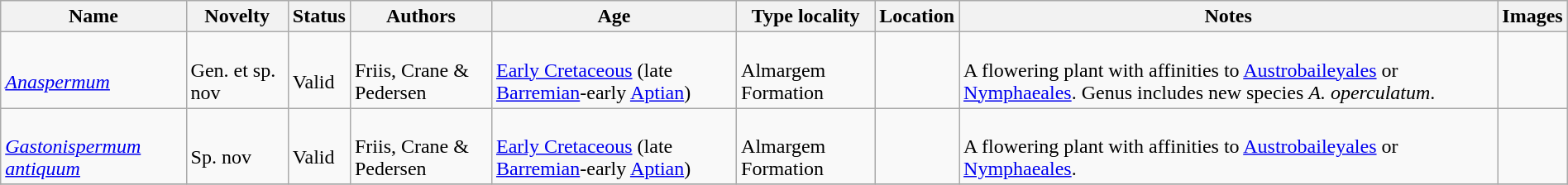<table class="wikitable sortable" align="center" width="100%">
<tr>
<th>Name</th>
<th>Novelty</th>
<th>Status</th>
<th>Authors</th>
<th>Age</th>
<th>Type locality</th>
<th>Location</th>
<th>Notes</th>
<th>Images</th>
</tr>
<tr>
<td><br><em><a href='#'>Anaspermum</a></em></td>
<td><br>Gen. et sp. nov</td>
<td><br>Valid</td>
<td><br>Friis, Crane & Pedersen</td>
<td><br><a href='#'>Early Cretaceous</a> (late <a href='#'>Barremian</a>-early <a href='#'>Aptian</a>)</td>
<td><br>Almargem Formation</td>
<td><br></td>
<td><br>A flowering plant with affinities to <a href='#'>Austrobaileyales</a> or <a href='#'>Nymphaeales</a>. Genus includes new species <em>A. operculatum</em>.</td>
<td></td>
</tr>
<tr>
<td><br><em><a href='#'>Gastonispermum antiquum</a></em></td>
<td><br>Sp. nov</td>
<td><br>Valid</td>
<td><br>Friis, Crane & Pedersen</td>
<td><br><a href='#'>Early Cretaceous</a> (late <a href='#'>Barremian</a>-early <a href='#'>Aptian</a>)</td>
<td><br>Almargem Formation</td>
<td><br></td>
<td><br>A flowering plant with affinities to <a href='#'>Austrobaileyales</a> or <a href='#'>Nymphaeales</a>.</td>
<td></td>
</tr>
<tr>
</tr>
</table>
